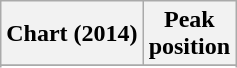<table class="wikitable sortable plainrowheaders" style="text-align:center">
<tr>
<th scope="col">Chart (2014)</th>
<th scope="col">Peak<br> position</th>
</tr>
<tr>
</tr>
<tr>
</tr>
<tr>
</tr>
</table>
